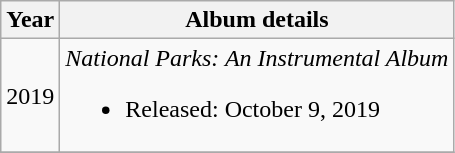<table class="wikitable">
<tr>
<th>Year</th>
<th>Album details</th>
</tr>
<tr>
<td>2019</td>
<td><em>National Parks: An Instrumental Album</em><br><ul><li>Released: October 9, 2019</li></ul></td>
</tr>
<tr>
</tr>
</table>
